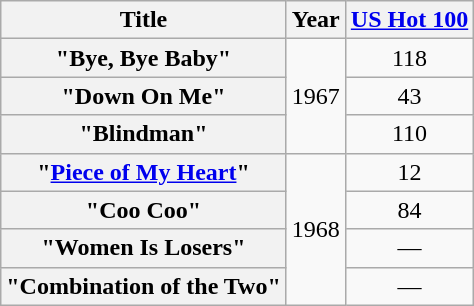<table class="wikitable plainrowheaders">
<tr>
<th scope="col">Title</th>
<th scope="col">Year</th>
<th scope="col"><a href='#'>US Hot 100</a></th>
</tr>
<tr>
<th scope="row">"Bye, Bye Baby"</th>
<td rowspan="3">1967</td>
<td style="text-align:center;">118</td>
</tr>
<tr>
<th scope="row">"Down On Me"</th>
<td style="text-align:center;">43</td>
</tr>
<tr>
<th scope="row">"Blindman"</th>
<td style="text-align:center;">110</td>
</tr>
<tr>
<th scope="row">"<a href='#'>Piece of My Heart</a>"</th>
<td rowspan="4">1968</td>
<td style="text-align:center;">12</td>
</tr>
<tr>
<th scope="row">"Coo Coo"</th>
<td style="text-align:center;">84</td>
</tr>
<tr>
<th scope="row">"Women Is Losers"</th>
<td style="text-align:center;">—</td>
</tr>
<tr>
<th scope="row">"Combination of the Two"</th>
<td style="text-align:center;">—</td>
</tr>
</table>
